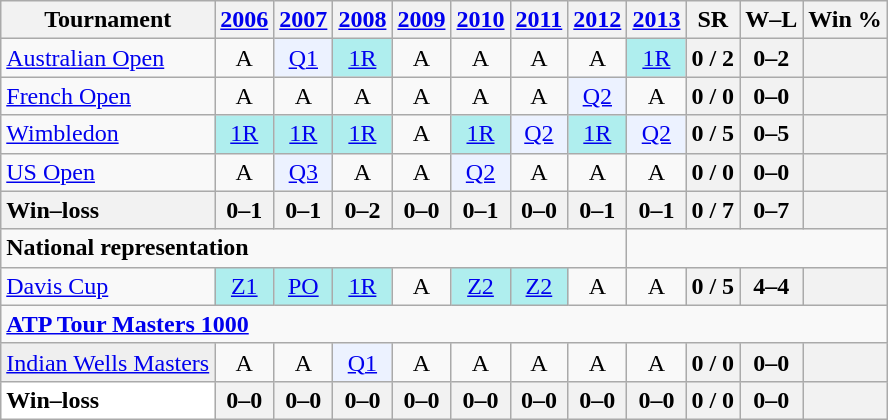<table class=wikitable style=text-align:center>
<tr>
<th>Tournament</th>
<th><a href='#'>2006</a></th>
<th><a href='#'>2007</a></th>
<th><a href='#'>2008</a></th>
<th><a href='#'>2009</a></th>
<th><a href='#'>2010</a></th>
<th><a href='#'>2011</a></th>
<th><a href='#'>2012</a></th>
<th><a href='#'>2013</a></th>
<th>SR</th>
<th>W–L</th>
<th>Win %</th>
</tr>
<tr>
<td align=left><a href='#'>Australian Open</a></td>
<td>A</td>
<td bgcolor=ecf2ff><a href='#'>Q1</a></td>
<td bgcolor=afeeee><a href='#'>1R</a></td>
<td>A</td>
<td>A</td>
<td>A</td>
<td>A</td>
<td bgcolor=afeeee><a href='#'>1R</a></td>
<th>0 / 2</th>
<th>0–2</th>
<th></th>
</tr>
<tr>
<td align=left><a href='#'>French Open</a></td>
<td>A</td>
<td>A</td>
<td>A</td>
<td>A</td>
<td>A</td>
<td>A</td>
<td bgcolor=ecf2ff><a href='#'>Q2</a></td>
<td>A</td>
<th>0 / 0</th>
<th>0–0</th>
<th></th>
</tr>
<tr>
<td align=left><a href='#'>Wimbledon</a></td>
<td bgcolor=afeeee><a href='#'>1R</a></td>
<td bgcolor=afeeee><a href='#'>1R</a></td>
<td bgcolor=afeeee><a href='#'>1R</a></td>
<td>A</td>
<td bgcolor=afeeee><a href='#'>1R</a></td>
<td bgcolor=ecf2ff><a href='#'>Q2</a></td>
<td bgcolor=afeeee><a href='#'>1R</a></td>
<td bgcolor=ecf2ff><a href='#'>Q2</a></td>
<th>0 / 5</th>
<th>0–5</th>
<th></th>
</tr>
<tr>
<td align=left><a href='#'>US Open</a></td>
<td>A</td>
<td bgcolor=ecf2ff><a href='#'>Q3</a></td>
<td>A</td>
<td>A</td>
<td bgcolor=ecf2ff><a href='#'>Q2</a></td>
<td>A</td>
<td>A</td>
<td>A</td>
<th>0 / 0</th>
<th>0–0</th>
<th></th>
</tr>
<tr>
<th style=text-align:left>Win–loss</th>
<th>0–1</th>
<th>0–1</th>
<th>0–2</th>
<th>0–0</th>
<th>0–1</th>
<th>0–0</th>
<th>0–1</th>
<th>0–1</th>
<th>0 / 7</th>
<th>0–7</th>
<th></th>
</tr>
<tr>
<td colspan="8" align="left"><strong>National representation</strong></td>
</tr>
<tr>
<td align=left><a href='#'>Davis Cup</a></td>
<td bgcolor=afeeee><a href='#'>Z1</a></td>
<td bgcolor=afeeee><a href='#'>PO</a></td>
<td bgcolor=afeeee><a href='#'>1R</a></td>
<td>A</td>
<td bgcolor=afeeee><a href='#'>Z2</a></td>
<td bgcolor=afeeee><a href='#'>Z2</a></td>
<td>A</td>
<td>A</td>
<th>0 / 5</th>
<th>4–4</th>
<th></th>
</tr>
<tr>
<td colspan=25 style=text-align:left><strong><a href='#'>ATP Tour Masters 1000</a></strong></td>
</tr>
<tr>
<td bgcolor=efefef align=left><a href='#'>Indian Wells Masters</a></td>
<td>A</td>
<td>A</td>
<td bgcolor=ecf2ff><a href='#'>Q1</a></td>
<td>A</td>
<td>A</td>
<td>A</td>
<td>A</td>
<td>A</td>
<th>0 / 0</th>
<th>0–0</th>
<th></th>
</tr>
<tr>
<td style="background:#fff; text-align:left;"><strong>Win–loss</strong></td>
<th>0–0</th>
<th>0–0</th>
<th>0–0</th>
<th>0–0</th>
<th>0–0</th>
<th>0–0</th>
<th>0–0</th>
<th>0–0</th>
<th>0 / 0</th>
<th>0–0</th>
<th></th>
</tr>
</table>
